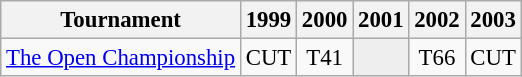<table class="wikitable" style="font-size:95%;text-align:center;">
<tr>
<th>Tournament</th>
<th>1999</th>
<th>2000</th>
<th>2001</th>
<th>2002</th>
<th>2003</th>
</tr>
<tr>
<td align=left><a href='#'>The Open Championship</a></td>
<td>CUT</td>
<td>T41</td>
<td style="background:#eeeeee;"></td>
<td>T66</td>
<td>CUT</td>
</tr>
</table>
